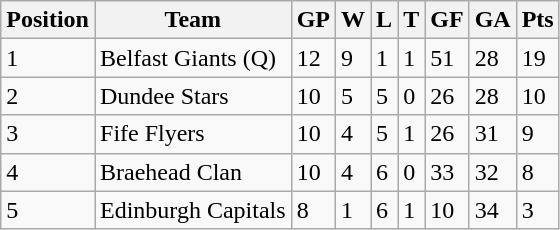<table class="wikitable">
<tr>
<th>Position</th>
<th>Team</th>
<th>GP</th>
<th>W</th>
<th>L</th>
<th>T</th>
<th>GF</th>
<th>GA</th>
<th>Pts</th>
</tr>
<tr>
<td>1</td>
<td>Belfast Giants (Q)</td>
<td>12</td>
<td>9</td>
<td>1</td>
<td>1</td>
<td>51</td>
<td>28</td>
<td>19</td>
</tr>
<tr>
<td>2</td>
<td>Dundee Stars</td>
<td>10</td>
<td>5</td>
<td>5</td>
<td>0</td>
<td>26</td>
<td>28</td>
<td>10</td>
</tr>
<tr>
<td>3</td>
<td>Fife Flyers</td>
<td>10</td>
<td>4</td>
<td>5</td>
<td>1</td>
<td>26</td>
<td>31</td>
<td>9</td>
</tr>
<tr>
<td>4</td>
<td>Braehead Clan</td>
<td>10</td>
<td>4</td>
<td>6</td>
<td>0</td>
<td>33</td>
<td>32</td>
<td>8</td>
</tr>
<tr>
<td>5</td>
<td>Edinburgh Capitals</td>
<td>8</td>
<td>1</td>
<td>6</td>
<td>1</td>
<td>10</td>
<td>34</td>
<td>3</td>
</tr>
</table>
